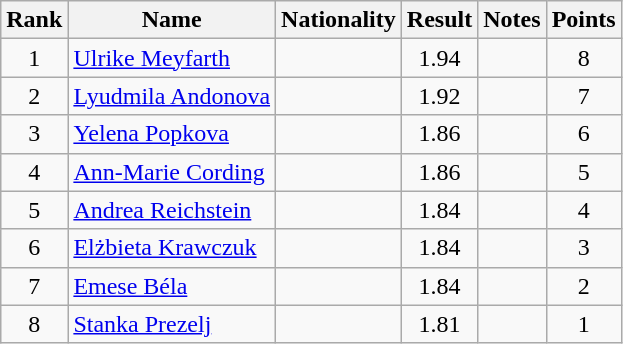<table class="wikitable sortable" style="text-align:center">
<tr>
<th>Rank</th>
<th>Name</th>
<th>Nationality</th>
<th>Result</th>
<th>Notes</th>
<th>Points</th>
</tr>
<tr>
<td>1</td>
<td align=left><a href='#'>Ulrike Meyfarth</a></td>
<td align=left></td>
<td>1.94</td>
<td></td>
<td>8</td>
</tr>
<tr>
<td>2</td>
<td align=left><a href='#'>Lyudmila Andonova</a></td>
<td align=left></td>
<td>1.92</td>
<td></td>
<td>7</td>
</tr>
<tr>
<td>3</td>
<td align=left><a href='#'>Yelena Popkova</a></td>
<td align=left></td>
<td>1.86</td>
<td></td>
<td>6</td>
</tr>
<tr>
<td>4</td>
<td align=left><a href='#'>Ann-Marie Cording</a></td>
<td align=left></td>
<td>1.86</td>
<td></td>
<td>5</td>
</tr>
<tr>
<td>5</td>
<td align=left><a href='#'>Andrea Reichstein</a></td>
<td align=left></td>
<td>1.84</td>
<td></td>
<td>4</td>
</tr>
<tr>
<td>6</td>
<td align=left><a href='#'>Elżbieta Krawczuk</a></td>
<td align=left></td>
<td>1.84</td>
<td></td>
<td>3</td>
</tr>
<tr>
<td>7</td>
<td align=left><a href='#'>Emese Béla</a></td>
<td align=left></td>
<td>1.84</td>
<td></td>
<td>2</td>
</tr>
<tr>
<td>8</td>
<td align=left><a href='#'>Stanka Prezelj</a></td>
<td align=left></td>
<td>1.81</td>
<td></td>
<td>1</td>
</tr>
</table>
